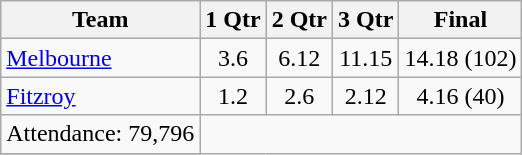<table class="wikitable">
<tr>
<th>Team</th>
<th>1 Qtr</th>
<th>2 Qtr</th>
<th>3 Qtr</th>
<th>Final</th>
</tr>
<tr>
<td><a href='#'>Melbourne</a></td>
<td align=center>3.6</td>
<td align=center>6.12</td>
<td align=center>11.15</td>
<td align=center>14.18 (102)</td>
</tr>
<tr>
<td><a href='#'>Fitzroy</a></td>
<td align=center>1.2</td>
<td align=center>2.6</td>
<td align=center>2.12</td>
<td align=center>4.16 (40)</td>
</tr>
<tr>
<td align=center>Attendance: 79,796</td>
</tr>
<tr>
</tr>
</table>
